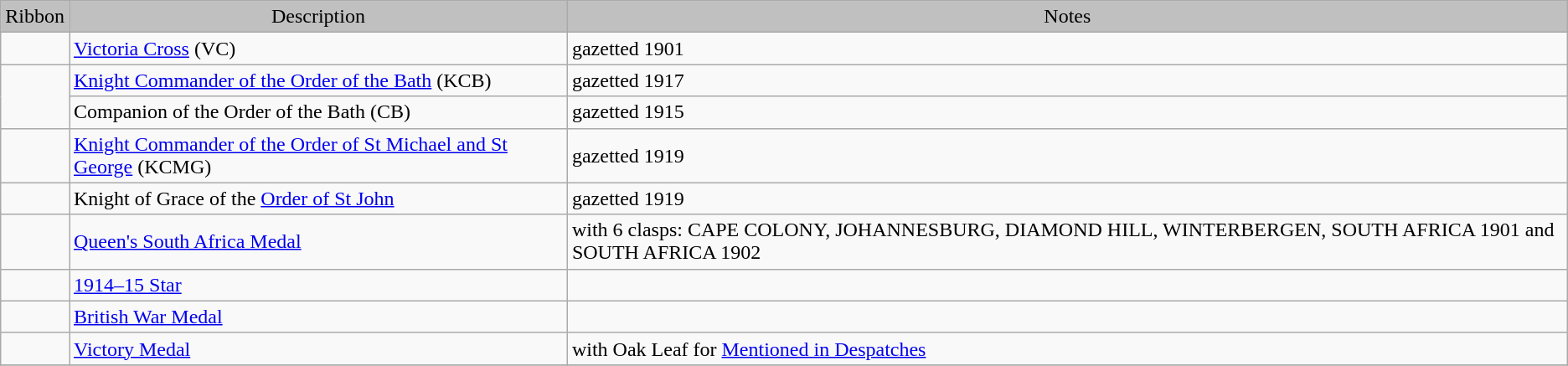<table class="wikitable">
<tr>
<td bgcolor="silver" align="center">Ribbon</td>
<td bgcolor="silver" align="center">Description</td>
<td bgcolor="silver" align="center">Notes</td>
</tr>
<tr>
<td></td>
<td><a href='#'>Victoria Cross</a> (VC)</td>
<td>gazetted 1901</td>
</tr>
<tr>
<td rowspan=2></td>
<td><a href='#'>Knight Commander of the Order of the Bath</a> (KCB)</td>
<td>gazetted 1917</td>
</tr>
<tr>
<td>Companion of the Order of the Bath (CB)</td>
<td>gazetted 1915</td>
</tr>
<tr>
<td></td>
<td><a href='#'>Knight Commander of the Order of St Michael and St George</a> (KCMG)</td>
<td>gazetted 1919</td>
</tr>
<tr>
<td></td>
<td>Knight of Grace of the <a href='#'>Order of St John</a></td>
<td>gazetted 1919</td>
</tr>
<tr>
<td></td>
<td><a href='#'>Queen's South Africa Medal</a></td>
<td>with 6 clasps: CAPE COLONY, JOHANNESBURG, DIAMOND HILL, WINTERBERGEN, SOUTH AFRICA 1901 and SOUTH AFRICA 1902</td>
</tr>
<tr>
<td></td>
<td><a href='#'>1914–15 Star</a></td>
<td></td>
</tr>
<tr>
<td></td>
<td><a href='#'>British War Medal</a></td>
<td></td>
</tr>
<tr>
<td></td>
<td><a href='#'>Victory Medal</a></td>
<td>with Oak Leaf for <a href='#'>Mentioned in Despatches</a></td>
</tr>
<tr>
</tr>
</table>
